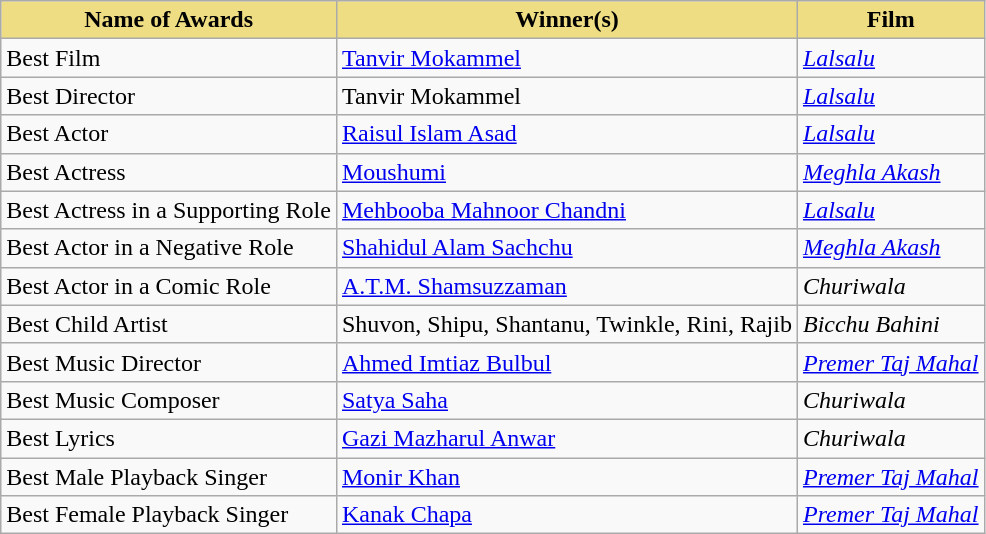<table class="wikitable sortable collapsible">
<tr>
<th style="background:#EEDD82;">Name of Awards</th>
<th style="background:#EEDD82;">Winner(s)</th>
<th style="background:#EEDD82;">Film</th>
</tr>
<tr>
<td>Best Film</td>
<td><a href='#'>Tanvir Mokammel</a></td>
<td><em><a href='#'>Lalsalu</a></em></td>
</tr>
<tr>
<td>Best Director</td>
<td>Tanvir Mokammel</td>
<td><em><a href='#'>Lalsalu</a></em></td>
</tr>
<tr>
<td>Best Actor</td>
<td><a href='#'>Raisul Islam Asad</a></td>
<td><em><a href='#'>Lalsalu</a></em></td>
</tr>
<tr>
<td>Best Actress</td>
<td><a href='#'>Moushumi</a></td>
<td><em><a href='#'>Meghla Akash</a></em></td>
</tr>
<tr>
<td>Best Actress in a Supporting Role</td>
<td><a href='#'>Mehbooba Mahnoor Chandni</a></td>
<td><em><a href='#'>Lalsalu</a></em></td>
</tr>
<tr>
<td>Best Actor in a Negative Role</td>
<td><a href='#'>Shahidul Alam Sachchu</a></td>
<td><em><a href='#'>Meghla Akash</a></em></td>
</tr>
<tr>
<td>Best Actor in a Comic Role</td>
<td><a href='#'>A.T.M. Shamsuzzaman</a></td>
<td><em>Churiwala</em></td>
</tr>
<tr>
<td>Best Child Artist</td>
<td>Shuvon, Shipu, Shantanu, Twinkle, Rini, Rajib</td>
<td><em>Bicchu Bahini</em></td>
</tr>
<tr>
<td>Best Music Director</td>
<td><a href='#'>Ahmed Imtiaz Bulbul</a></td>
<td><em><a href='#'>Premer Taj Mahal</a></em></td>
</tr>
<tr>
<td>Best Music Composer</td>
<td><a href='#'>Satya Saha</a></td>
<td><em>Churiwala</em></td>
</tr>
<tr>
<td>Best Lyrics</td>
<td><a href='#'>Gazi Mazharul Anwar</a></td>
<td><em>Churiwala</em></td>
</tr>
<tr>
<td>Best Male Playback Singer</td>
<td><a href='#'>Monir Khan</a></td>
<td><em><a href='#'>Premer Taj Mahal</a></em></td>
</tr>
<tr>
<td>Best Female Playback Singer</td>
<td><a href='#'>Kanak Chapa</a></td>
<td><em><a href='#'>Premer Taj Mahal</a></em></td>
</tr>
</table>
